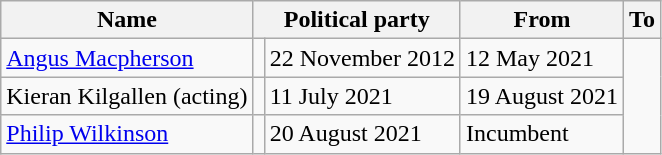<table class="wikitable">
<tr>
<th scope="col">Name</th>
<th scope="col" colspan="2">Political party</th>
<th scope="col">From</th>
<th scope="col">To</th>
</tr>
<tr>
<td><a href='#'>Angus Macpherson</a></td>
<td></td>
<td>22 November 2012</td>
<td>12 May 2021</td>
</tr>
<tr>
<td>Kieran Kilgallen (acting)</td>
<td></td>
<td>11 July 2021</td>
<td>19 August 2021</td>
</tr>
<tr>
<td><a href='#'>Philip Wilkinson</a></td>
<td></td>
<td>20 August 2021</td>
<td>Incumbent</td>
</tr>
</table>
